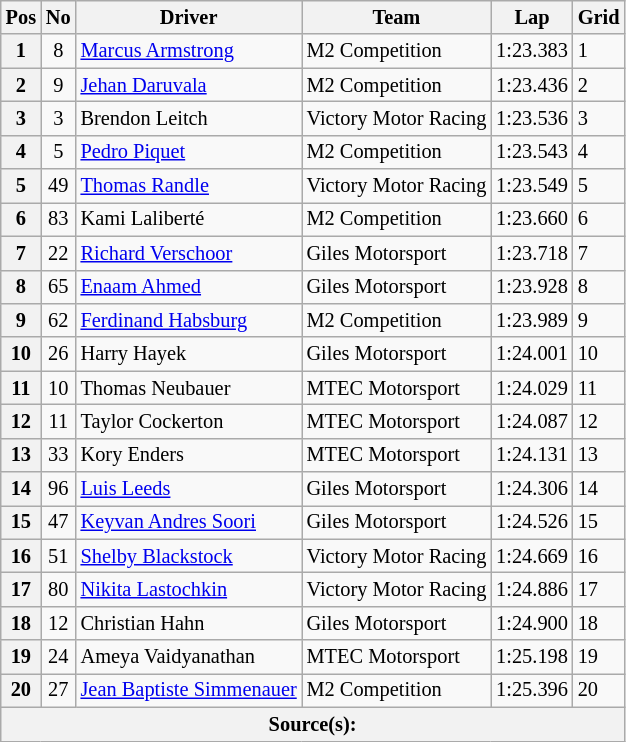<table class="wikitable" style="font-size: 85%">
<tr>
<th>Pos</th>
<th>No</th>
<th>Driver</th>
<th>Team</th>
<th>Lap</th>
<th>Grid</th>
</tr>
<tr>
<th>1</th>
<td style="text-align:center;">8</td>
<td> <a href='#'>Marcus Armstrong</a></td>
<td>M2 Competition</td>
<td>1:23.383</td>
<td>1</td>
</tr>
<tr>
<th>2</th>
<td style="text-align:center;">9</td>
<td> <a href='#'>Jehan Daruvala</a></td>
<td>M2 Competition</td>
<td>1:23.436</td>
<td>2</td>
</tr>
<tr>
<th>3</th>
<td style="text-align:center;">3</td>
<td> Brendon Leitch</td>
<td>Victory Motor Racing</td>
<td>1:23.536</td>
<td>3</td>
</tr>
<tr>
<th>4</th>
<td style="text-align:center;">5</td>
<td> <a href='#'>Pedro Piquet</a></td>
<td>M2 Competition</td>
<td>1:23.543</td>
<td>4</td>
</tr>
<tr>
<th>5</th>
<td style="text-align:center;">49</td>
<td> <a href='#'>Thomas Randle</a></td>
<td>Victory Motor Racing</td>
<td>1:23.549</td>
<td>5</td>
</tr>
<tr>
<th>6</th>
<td style="text-align:center;">83</td>
<td> Kami Laliberté</td>
<td>M2 Competition</td>
<td>1:23.660</td>
<td>6</td>
</tr>
<tr>
<th>7</th>
<td style="text-align:center;">22</td>
<td> <a href='#'>Richard Verschoor</a></td>
<td>Giles Motorsport</td>
<td>1:23.718</td>
<td>7</td>
</tr>
<tr>
<th>8</th>
<td style="text-align:center;">65</td>
<td> <a href='#'>Enaam Ahmed</a></td>
<td>Giles Motorsport</td>
<td>1:23.928</td>
<td>8</td>
</tr>
<tr>
<th>9</th>
<td style="text-align:center;">62</td>
<td> <a href='#'>Ferdinand Habsburg</a></td>
<td>M2 Competition</td>
<td>1:23.989</td>
<td>9</td>
</tr>
<tr>
<th>10</th>
<td style="text-align:center;">26</td>
<td> Harry Hayek</td>
<td>Giles Motorsport</td>
<td>1:24.001</td>
<td>10</td>
</tr>
<tr>
<th>11</th>
<td style="text-align:center;">10</td>
<td> Thomas Neubauer</td>
<td>MTEC Motorsport</td>
<td>1:24.029</td>
<td>11</td>
</tr>
<tr>
<th>12</th>
<td style="text-align:center;">11</td>
<td> Taylor Cockerton</td>
<td>MTEC Motorsport</td>
<td>1:24.087</td>
<td>12</td>
</tr>
<tr>
<th>13</th>
<td style="text-align:center;">33</td>
<td> Kory Enders</td>
<td>MTEC Motorsport</td>
<td>1:24.131</td>
<td>13</td>
</tr>
<tr>
<th>14</th>
<td style="text-align:center;">96</td>
<td> <a href='#'>Luis Leeds</a></td>
<td>Giles Motorsport</td>
<td>1:24.306</td>
<td>14</td>
</tr>
<tr>
<th>15</th>
<td style="text-align:center;">47</td>
<td> <a href='#'>Keyvan Andres Soori</a></td>
<td>Giles Motorsport</td>
<td>1:24.526</td>
<td>15</td>
</tr>
<tr>
<th>16</th>
<td style="text-align:center;">51</td>
<td> <a href='#'>Shelby Blackstock</a></td>
<td>Victory Motor Racing</td>
<td>1:24.669</td>
<td>16</td>
</tr>
<tr>
<th>17</th>
<td style="text-align:center;">80</td>
<td> <a href='#'>Nikita Lastochkin</a></td>
<td>Victory Motor Racing</td>
<td>1:24.886</td>
<td>17</td>
</tr>
<tr>
<th>18</th>
<td style="text-align:center;">12</td>
<td> Christian Hahn</td>
<td>Giles Motorsport</td>
<td>1:24.900</td>
<td>18</td>
</tr>
<tr>
<th>19</th>
<td style="text-align:center;">24</td>
<td> Ameya Vaidyanathan</td>
<td>MTEC Motorsport</td>
<td>1:25.198</td>
<td>19</td>
</tr>
<tr>
<th>20</th>
<td style="text-align:center;">27</td>
<td> <a href='#'>Jean Baptiste Simmenauer</a></td>
<td>M2 Competition</td>
<td>1:25.396</td>
<td>20</td>
</tr>
<tr>
<th colspan="6">Source(s): </th>
</tr>
</table>
